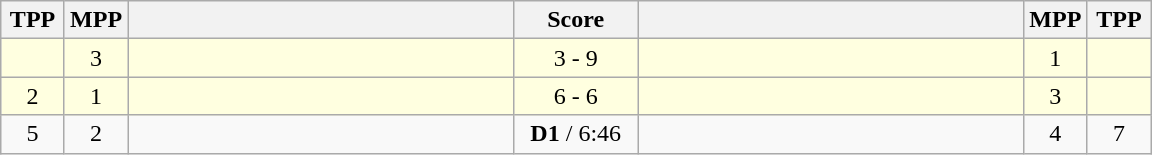<table class="wikitable" style="text-align: center;" |>
<tr>
<th width="35">TPP</th>
<th width="35">MPP</th>
<th width="250"></th>
<th width="75">Score</th>
<th width="250"></th>
<th width="35">MPP</th>
<th width="35">TPP</th>
</tr>
<tr bgcolor=lightyellow>
<td></td>
<td>3</td>
<td style="text-align:left;"></td>
<td>3 - 9</td>
<td style="text-align:left;"><strong></strong></td>
<td>1</td>
<td></td>
</tr>
<tr bgcolor=lightyellow>
<td>2</td>
<td>1</td>
<td style="text-align:left;"><strong></strong></td>
<td>6 - 6</td>
<td style="text-align:left;"></td>
<td>3</td>
<td></td>
</tr>
<tr>
<td>5</td>
<td>2</td>
<td style="text-align:left;"><strong></strong></td>
<td><strong>D1</strong> / 6:46</td>
<td style="text-align:left;"></td>
<td>4</td>
<td>7</td>
</tr>
</table>
